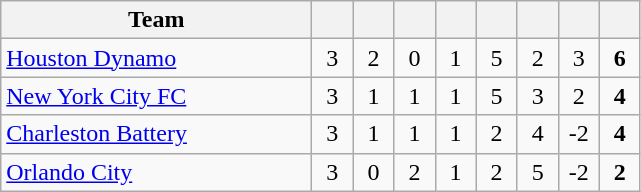<table class="wikitable" style="text-align: center;">
<tr>
<th width="200">Team</th>
<th width="20"></th>
<th width="20"></th>
<th width="20"></th>
<th width="20"></th>
<th width="20"></th>
<th width="20"></th>
<th width="20"></th>
<th width="20"></th>
</tr>
<tr>
<td style="text-align:left;"><a href='#'>Houston Dynamo</a></td>
<td>3</td>
<td>2</td>
<td>0</td>
<td>1</td>
<td>5</td>
<td>2</td>
<td>3</td>
<td><strong>6</strong></td>
</tr>
<tr>
<td style="text-align:left;"><a href='#'>New York City FC</a></td>
<td>3</td>
<td>1</td>
<td>1</td>
<td>1</td>
<td>5</td>
<td>3</td>
<td>2</td>
<td><strong>4</strong></td>
</tr>
<tr>
<td style="text-align:left;"><a href='#'>Charleston Battery</a></td>
<td>3</td>
<td>1</td>
<td>1</td>
<td>1</td>
<td>2</td>
<td>4</td>
<td>-2</td>
<td><strong>4</strong></td>
</tr>
<tr>
<td style="text-align:left;"><a href='#'>Orlando City</a></td>
<td>3</td>
<td>0</td>
<td>2</td>
<td>1</td>
<td>2</td>
<td>5</td>
<td>-2</td>
<td><strong>2</strong></td>
</tr>
</table>
